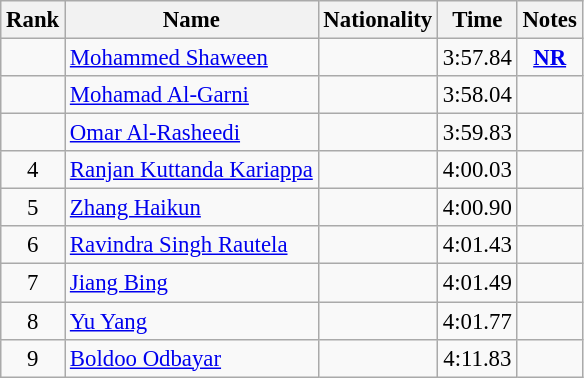<table class="wikitable sortable" style="text-align:center;font-size:95%">
<tr>
<th>Rank</th>
<th>Name</th>
<th>Nationality</th>
<th>Time</th>
<th>Notes</th>
</tr>
<tr>
<td></td>
<td align=left><a href='#'>Mohammed Shaween</a></td>
<td align=left></td>
<td>3:57.84</td>
<td><strong><a href='#'>NR</a></strong></td>
</tr>
<tr>
<td></td>
<td align=left><a href='#'>Mohamad Al-Garni</a></td>
<td align=left></td>
<td>3:58.04</td>
<td></td>
</tr>
<tr>
<td></td>
<td align=left><a href='#'>Omar Al-Rasheedi</a></td>
<td align=left></td>
<td>3:59.83</td>
<td></td>
</tr>
<tr>
<td>4</td>
<td align=left><a href='#'>Ranjan Kuttanda Kariappa</a></td>
<td align=left></td>
<td>4:00.03</td>
<td></td>
</tr>
<tr>
<td>5</td>
<td align=left><a href='#'>Zhang Haikun</a></td>
<td align=left></td>
<td>4:00.90</td>
<td></td>
</tr>
<tr>
<td>6</td>
<td align=left><a href='#'>Ravindra Singh Rautela</a></td>
<td align=left></td>
<td>4:01.43</td>
<td></td>
</tr>
<tr>
<td>7</td>
<td align=left><a href='#'>Jiang Bing</a></td>
<td align=left></td>
<td>4:01.49</td>
<td></td>
</tr>
<tr>
<td>8</td>
<td align=left><a href='#'>Yu Yang</a></td>
<td align=left></td>
<td>4:01.77</td>
<td></td>
</tr>
<tr>
<td>9</td>
<td align=left><a href='#'>Boldoo Odbayar</a></td>
<td align=left></td>
<td>4:11.83</td>
<td></td>
</tr>
</table>
